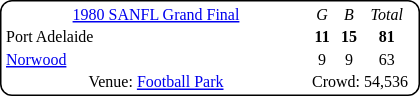<table style="margin-right:4px; margin-top:8px; float:left; border:1px #000 solid; border-radius:8px; background:#fff; font-family:Verdana; font-size:8pt; text-align:center;">
<tr>
<td width=200><a href='#'>1980 SANFL Grand Final</a></td>
<td><em>G</em></td>
<td><em>B</em></td>
<td><em>Total</em></td>
</tr>
<tr>
<td style="text-align:left">Port Adelaide</td>
<td><strong>11</strong></td>
<td><strong>15</strong></td>
<td><strong>81</strong></td>
</tr>
<tr>
<td style="text-align:left"><a href='#'>Norwood</a></td>
<td>9</td>
<td>9</td>
<td>63</td>
</tr>
<tr>
<td>Venue: <a href='#'>Football Park</a></td>
<td colspan=3>Crowd: 54,536</td>
<td colspan=3></td>
</tr>
</table>
